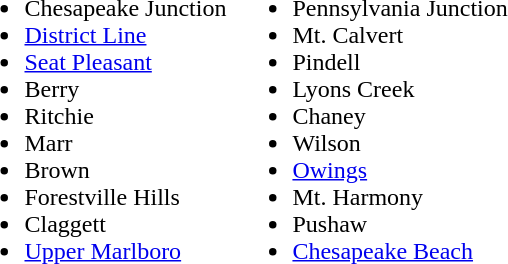<table>
<tr>
<td><br><ul><li>Chesapeake Junction</li><li><a href='#'>District Line</a></li><li><a href='#'>Seat Pleasant</a></li><li>Berry</li><li>Ritchie</li><li>Marr</li><li>Brown</li><li>Forestville Hills</li><li>Claggett</li><li><a href='#'>Upper Marlboro</a></li></ul></td>
<td><br><ul><li>Pennsylvania Junction</li><li>Mt. Calvert</li><li>Pindell</li><li>Lyons Creek</li><li>Chaney</li><li>Wilson</li><li><a href='#'>Owings</a></li><li>Mt. Harmony</li><li>Pushaw</li><li><a href='#'>Chesapeake Beach</a></li></ul></td>
</tr>
</table>
